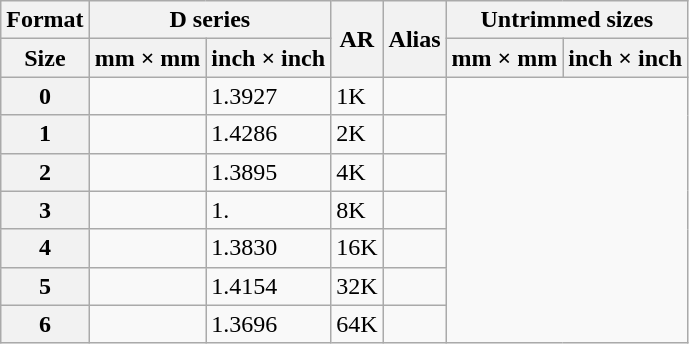<table class="wikitable">
<tr>
<th>Format</th>
<th colspan=2>D series</th>
<th rowspan=2 title="aspect ratio">AR</th>
<th rowspan=2>Alias</th>
<th colspan=2>Untrimmed sizes</th>
</tr>
<tr>
<th>Size</th>
<th>mm × mm</th>
<th>inch × inch</th>
<th>mm × mm</th>
<th>inch × inch</th>
</tr>
<tr>
<th>0</th>
<td></td>
<td>1.3927</td>
<td>1K</td>
<td></td>
</tr>
<tr>
<th>1</th>
<td></td>
<td>1.4286</td>
<td>2K</td>
<td></td>
</tr>
<tr>
<th>2</th>
<td></td>
<td>1.3895</td>
<td>4K</td>
<td></td>
</tr>
<tr>
<th>3</th>
<td></td>
<td>1.</td>
<td>8K</td>
<td></td>
</tr>
<tr>
<th>4</th>
<td></td>
<td>1.3830</td>
<td>16K</td>
<td></td>
</tr>
<tr>
<th>5</th>
<td></td>
<td>1.4154</td>
<td>32K</td>
<td></td>
</tr>
<tr>
<th>6</th>
<td></td>
<td>1.3696</td>
<td>64K</td>
<td></td>
</tr>
</table>
